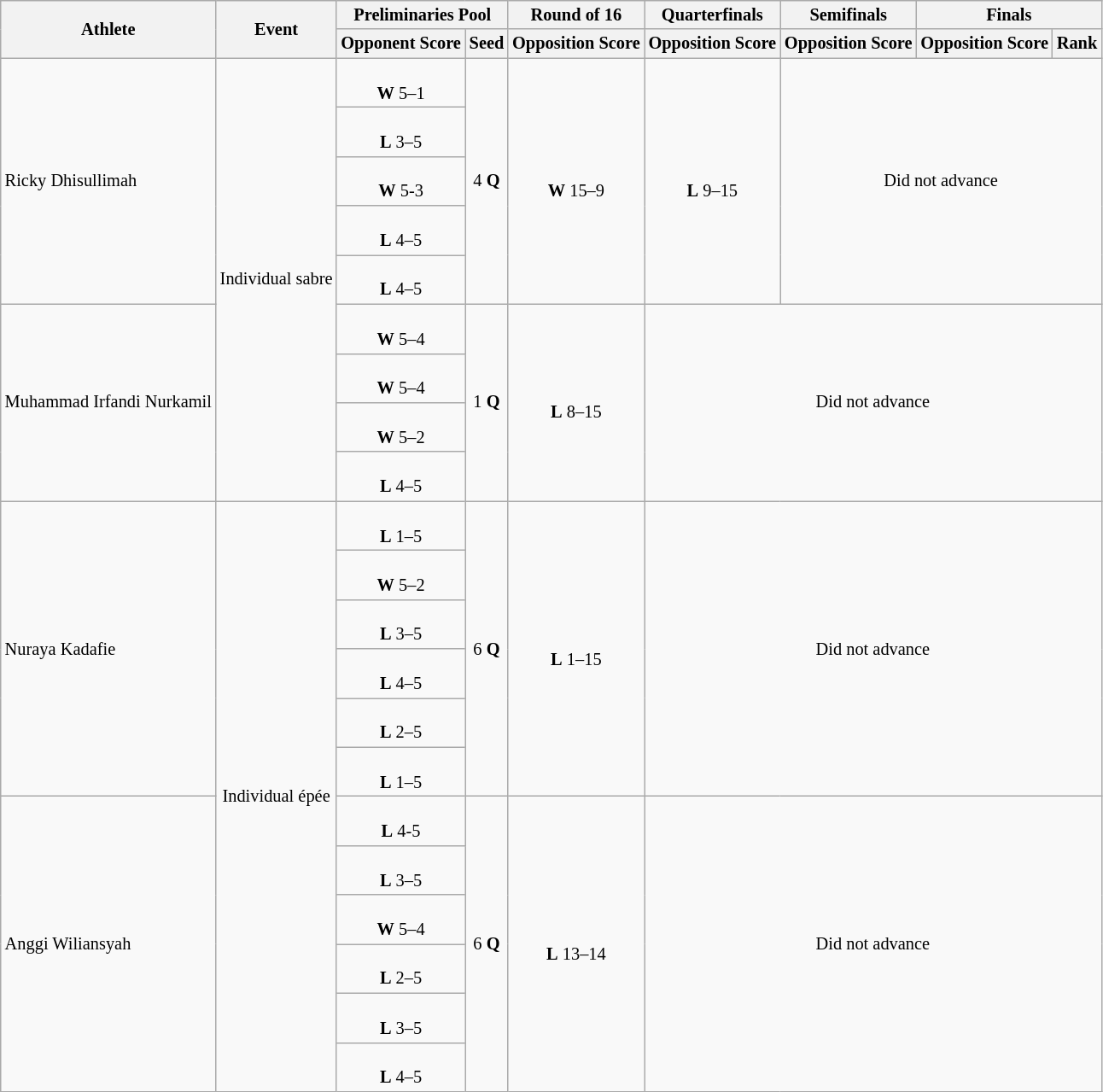<table class="wikitable" style="font-size:85%">
<tr>
<th rowspan="2">Athlete</th>
<th rowspan="2">Event</th>
<th colspan="2">Preliminaries Pool</th>
<th>Round of 16</th>
<th>Quarterfinals</th>
<th>Semifinals</th>
<th colspan="2">Finals</th>
</tr>
<tr>
<th>Opponent Score</th>
<th>Seed</th>
<th>Opposition Score</th>
<th>Opposition Score</th>
<th>Opposition Score</th>
<th>Opposition Score</th>
<th>Rank</th>
</tr>
<tr align="center">
<td align="left" rowspan="5">Ricky Dhisullimah</td>
<td rowspan="9">Individual sabre</td>
<td><br><strong>W</strong> 5–1</td>
<td rowspan="5">4 <strong>Q</strong></td>
<td rowspan="5"><br><strong>W</strong> 15–9</td>
<td rowspan="5"><br><strong>L</strong> 9–15</td>
<td rowspan="5" colspan="3">Did not advance</td>
</tr>
<tr align="center">
<td><br><strong>L</strong> 3–5</td>
</tr>
<tr align="center">
<td><br><strong>W</strong> 5-3</td>
</tr>
<tr align="center">
<td><br><strong>L</strong> 4–5</td>
</tr>
<tr align="center">
<td><br><strong>L</strong> 4–5</td>
</tr>
<tr align="center">
<td align="left" rowspan="4">Muhammad Irfandi Nurkamil</td>
<td><br><strong>W</strong> 5–4</td>
<td rowspan="4">1 <strong>Q</strong></td>
<td rowspan="4"><br><strong>L</strong> 8–15</td>
<td rowspan="4" colspan="4">Did not advance</td>
</tr>
<tr align="center">
<td><br><strong>W</strong> 5–4</td>
</tr>
<tr align="center">
<td><br><strong>W</strong> 5–2</td>
</tr>
<tr align="center">
<td><br><strong>L</strong> 4–5</td>
</tr>
<tr align="center">
<td align="left" rowspan="6">Nuraya Kadafie</td>
<td rowspan="12">Individual épée</td>
<td><br><strong>L</strong> 1–5</td>
<td rowspan="6">6 <strong>Q</strong></td>
<td rowspan="6"><br><strong>L</strong> 1–15</td>
<td rowspan="6" colspan="4">Did not advance</td>
</tr>
<tr align="center">
<td><br><strong>W</strong> 5–2</td>
</tr>
<tr align="center">
<td><br><strong>L</strong> 3–5</td>
</tr>
<tr align="center">
<td><br><strong>L</strong> 4–5</td>
</tr>
<tr align="center">
<td><br><strong>L</strong> 2–5</td>
</tr>
<tr align="center">
<td><br><strong>L</strong> 1–5</td>
</tr>
<tr align="center">
<td align="left" rowspan="6">Anggi Wiliansyah</td>
<td><br><strong>L</strong> 4-5</td>
<td rowspan="6">6 <strong>Q</strong></td>
<td rowspan="6"><br><strong>L</strong> 13–14</td>
<td rowspan="6" colspan="4">Did not advance</td>
</tr>
<tr align="center">
<td><br><strong>L</strong> 3–5</td>
</tr>
<tr align="center">
<td><br><strong>W</strong> 5–4</td>
</tr>
<tr align="center">
<td><br><strong>L</strong> 2–5</td>
</tr>
<tr align="center">
<td><br><strong>L</strong> 3–5</td>
</tr>
<tr align="center">
<td><br><strong>L</strong> 4–5</td>
</tr>
</table>
